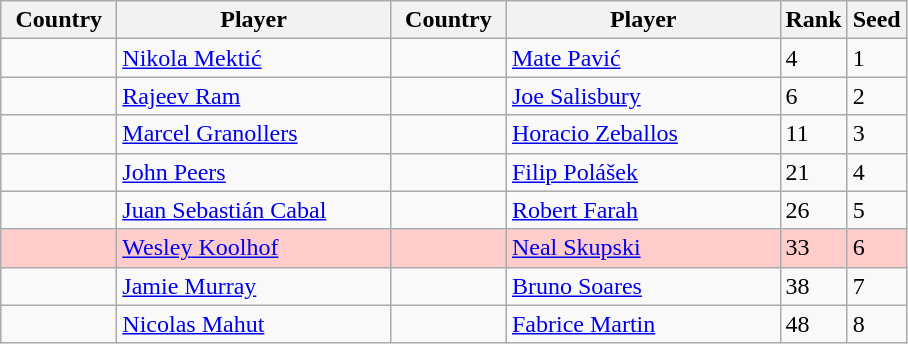<table class="sortable wikitable">
<tr>
<th width="70">Country</th>
<th width="175">Player</th>
<th width="70">Country</th>
<th width="175">Player</th>
<th>Rank</th>
<th>Seed</th>
</tr>
<tr>
<td></td>
<td><a href='#'>Nikola Mektić</a></td>
<td></td>
<td><a href='#'>Mate Pavić</a></td>
<td>4</td>
<td>1</td>
</tr>
<tr>
<td></td>
<td><a href='#'>Rajeev Ram</a></td>
<td></td>
<td><a href='#'>Joe Salisbury</a></td>
<td>6</td>
<td>2</td>
</tr>
<tr>
<td></td>
<td><a href='#'>Marcel Granollers</a></td>
<td></td>
<td><a href='#'>Horacio Zeballos</a></td>
<td>11</td>
<td>3</td>
</tr>
<tr>
<td></td>
<td><a href='#'>John Peers</a></td>
<td></td>
<td><a href='#'>Filip Polášek</a></td>
<td>21</td>
<td>4</td>
</tr>
<tr>
<td></td>
<td><a href='#'>Juan Sebastián Cabal</a></td>
<td></td>
<td><a href='#'>Robert Farah</a></td>
<td>26</td>
<td>5</td>
</tr>
<tr style="background:#fcc;">
<td></td>
<td><a href='#'>Wesley Koolhof</a></td>
<td></td>
<td><a href='#'>Neal Skupski</a></td>
<td>33</td>
<td>6</td>
</tr>
<tr>
<td></td>
<td><a href='#'>Jamie Murray</a></td>
<td></td>
<td><a href='#'>Bruno Soares</a></td>
<td>38</td>
<td>7</td>
</tr>
<tr>
<td></td>
<td><a href='#'>Nicolas Mahut</a></td>
<td></td>
<td><a href='#'>Fabrice Martin</a></td>
<td>48</td>
<td>8</td>
</tr>
</table>
